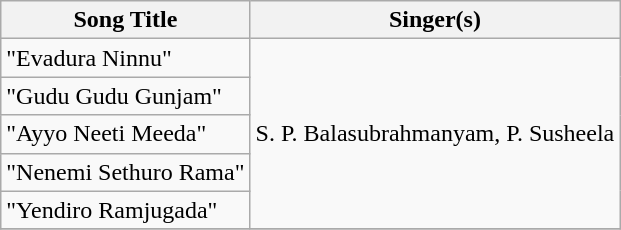<table class="wikitable">
<tr>
<th>Song Title</th>
<th>Singer(s)</th>
</tr>
<tr>
<td>"Evadura Ninnu"</td>
<td rowspan=5>S. P. Balasubrahmanyam, P. Susheela</td>
</tr>
<tr>
<td>"Gudu Gudu Gunjam"</td>
</tr>
<tr>
<td>"Ayyo Neeti Meeda"</td>
</tr>
<tr>
<td>"Nenemi Sethuro Rama"</td>
</tr>
<tr>
<td>"Yendiro Ramjugada"</td>
</tr>
<tr>
</tr>
</table>
